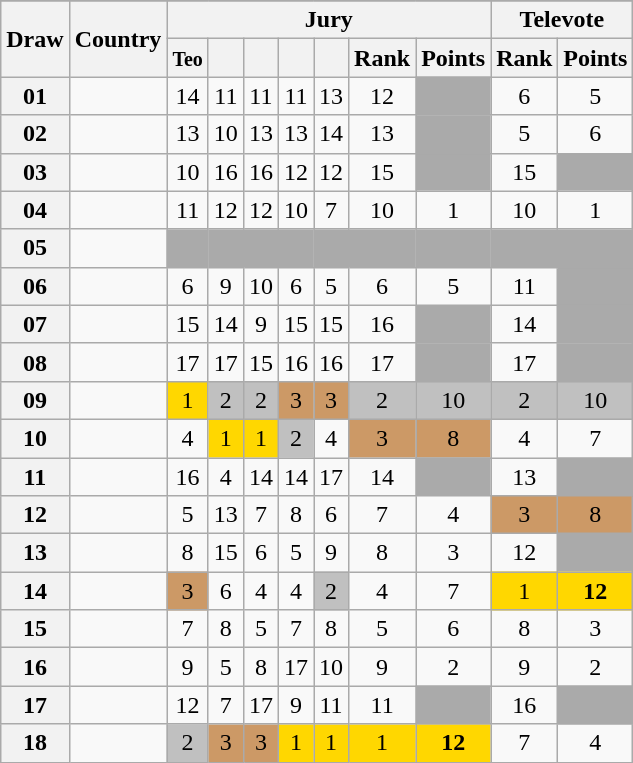<table class="sortable wikitable collapsible plainrowheaders" style="text-align:center;">
<tr>
</tr>
<tr>
<th scope="col" rowspan="2">Draw</th>
<th scope="col" rowspan="2">Country</th>
<th scope="col" colspan="7">Jury</th>
<th scope="col" colspan="2">Televote</th>
</tr>
<tr>
<th scope="col"><small>Teo</small></th>
<th scope="col"><small></small></th>
<th scope="col"><small></small></th>
<th scope="col"><small></small></th>
<th scope="col"><small></small></th>
<th scope="col">Rank</th>
<th scope="col">Points</th>
<th scope="col">Rank</th>
<th scope="col">Points</th>
</tr>
<tr>
<th scope="row" style="text-align:center;">01</th>
<td style="text-align:left;"></td>
<td>14</td>
<td>11</td>
<td>11</td>
<td>11</td>
<td>13</td>
<td>12</td>
<td style="background:#AAAAAA;"></td>
<td>6</td>
<td>5</td>
</tr>
<tr>
<th scope="row" style="text-align:center;">02</th>
<td style="text-align:left;"></td>
<td>13</td>
<td>10</td>
<td>13</td>
<td>13</td>
<td>14</td>
<td>13</td>
<td style="background:#AAAAAA;"></td>
<td>5</td>
<td>6</td>
</tr>
<tr>
<th scope="row" style="text-align:center;">03</th>
<td style="text-align:left;"></td>
<td>10</td>
<td>16</td>
<td>16</td>
<td>12</td>
<td>12</td>
<td>15</td>
<td style="background:#AAAAAA;"></td>
<td>15</td>
<td style="background:#AAAAAA;"></td>
</tr>
<tr>
<th scope="row" style="text-align:center;">04</th>
<td style="text-align:left;"></td>
<td>11</td>
<td>12</td>
<td>12</td>
<td>10</td>
<td>7</td>
<td>10</td>
<td>1</td>
<td>10</td>
<td>1</td>
</tr>
<tr class="sortbottom">
<th scope="row" style="text-align:center;">05</th>
<td style="text-align:left;"></td>
<td style="background:#AAAAAA;"></td>
<td style="background:#AAAAAA;"></td>
<td style="background:#AAAAAA;"></td>
<td style="background:#AAAAAA;"></td>
<td style="background:#AAAAAA;"></td>
<td style="background:#AAAAAA;"></td>
<td style="background:#AAAAAA;"></td>
<td style="background:#AAAAAA;"></td>
<td style="background:#AAAAAA;"></td>
</tr>
<tr>
<th scope="row" style="text-align:center;">06</th>
<td style="text-align:left;"></td>
<td>6</td>
<td>9</td>
<td>10</td>
<td>6</td>
<td>5</td>
<td>6</td>
<td>5</td>
<td>11</td>
<td style="background:#AAAAAA;"></td>
</tr>
<tr>
<th scope="row" style="text-align:center;">07</th>
<td style="text-align:left;"></td>
<td>15</td>
<td>14</td>
<td>9</td>
<td>15</td>
<td>15</td>
<td>16</td>
<td style="background:#AAAAAA;"></td>
<td>14</td>
<td style="background:#AAAAAA;"></td>
</tr>
<tr>
<th scope="row" style="text-align:center;">08</th>
<td style="text-align:left;"></td>
<td>17</td>
<td>17</td>
<td>15</td>
<td>16</td>
<td>16</td>
<td>17</td>
<td style="background:#AAAAAA;"></td>
<td>17</td>
<td style="background:#AAAAAA;"></td>
</tr>
<tr>
<th scope="row" style="text-align:center;">09</th>
<td style="text-align:left;"></td>
<td style="background:gold;">1</td>
<td style="background:silver;">2</td>
<td style="background:silver;">2</td>
<td style="background:#CC9966;">3</td>
<td style="background:#CC9966;">3</td>
<td style="background:silver;">2</td>
<td style="background:silver;">10</td>
<td style="background:silver;">2</td>
<td style="background:silver;">10</td>
</tr>
<tr>
<th scope="row" style="text-align:center;">10</th>
<td style="text-align:left;"></td>
<td>4</td>
<td style="background:gold;">1</td>
<td style="background:gold;">1</td>
<td style="background:silver;">2</td>
<td>4</td>
<td style="background:#CC9966;">3</td>
<td style="background:#CC9966;">8</td>
<td>4</td>
<td>7</td>
</tr>
<tr>
<th scope="row" style="text-align:center;">11</th>
<td style="text-align:left;"></td>
<td>16</td>
<td>4</td>
<td>14</td>
<td>14</td>
<td>17</td>
<td>14</td>
<td style="background:#AAAAAA;"></td>
<td>13</td>
<td style="background:#AAAAAA;"></td>
</tr>
<tr>
<th scope="row" style="text-align:center;">12</th>
<td style="text-align:left;"></td>
<td>5</td>
<td>13</td>
<td>7</td>
<td>8</td>
<td>6</td>
<td>7</td>
<td>4</td>
<td style="background:#CC9966;">3</td>
<td style="background:#CC9966;">8</td>
</tr>
<tr>
<th scope="row" style="text-align:center;">13</th>
<td style="text-align:left;"></td>
<td>8</td>
<td>15</td>
<td>6</td>
<td>5</td>
<td>9</td>
<td>8</td>
<td>3</td>
<td>12</td>
<td style="background:#AAAAAA;"></td>
</tr>
<tr>
<th scope="row" style="text-align:center;">14</th>
<td style="text-align:left;"></td>
<td style="background:#CC9966;">3</td>
<td>6</td>
<td>4</td>
<td>4</td>
<td style="background:silver;">2</td>
<td>4</td>
<td>7</td>
<td style="background:gold;">1</td>
<td style="background:gold;"><strong>12</strong></td>
</tr>
<tr>
<th scope="row" style="text-align:center;">15</th>
<td style="text-align:left;"></td>
<td>7</td>
<td>8</td>
<td>5</td>
<td>7</td>
<td>8</td>
<td>5</td>
<td>6</td>
<td>8</td>
<td>3</td>
</tr>
<tr>
<th scope="row" style="text-align:center;">16</th>
<td style="text-align:left;"></td>
<td>9</td>
<td>5</td>
<td>8</td>
<td>17</td>
<td>10</td>
<td>9</td>
<td>2</td>
<td>9</td>
<td>2</td>
</tr>
<tr>
<th scope="row" style="text-align:center;">17</th>
<td style="text-align:left;"></td>
<td>12</td>
<td>7</td>
<td>17</td>
<td>9</td>
<td>11</td>
<td>11</td>
<td style="background:#AAAAAA;"></td>
<td>16</td>
<td style="background:#AAAAAA;"></td>
</tr>
<tr>
<th scope="row" style="text-align:center;">18</th>
<td style="text-align:left;"></td>
<td style="background:silver;">2</td>
<td style="background:#CC9966;">3</td>
<td style="background:#CC9966;">3</td>
<td style="background:gold;">1</td>
<td style="background:gold;">1</td>
<td style="background:gold;">1</td>
<td style="background:gold;"><strong>12</strong></td>
<td>7</td>
<td>4</td>
</tr>
</table>
